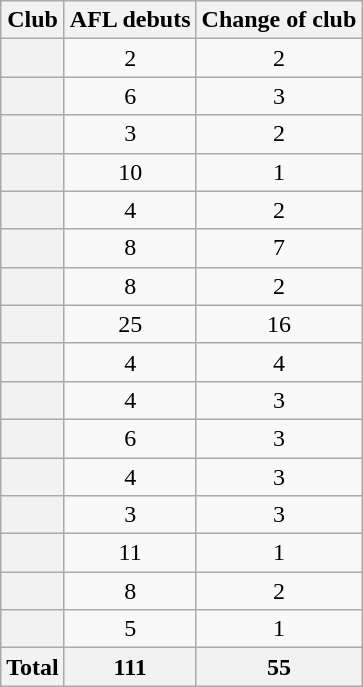<table class="wikitable plainrowheaders sortable" style="text-align:center;">
<tr>
<th scope="col">Club</th>
<th scope="col">AFL debuts</th>
<th scope="col">Change of club</th>
</tr>
<tr>
<th scope="row"></th>
<td>2</td>
<td>2</td>
</tr>
<tr>
<th scope="row"></th>
<td>6</td>
<td>3</td>
</tr>
<tr>
<th scope="row"></th>
<td>3</td>
<td>2</td>
</tr>
<tr>
<th scope="row"></th>
<td>10</td>
<td>1</td>
</tr>
<tr>
<th scope="row"></th>
<td>4</td>
<td>2</td>
</tr>
<tr>
<th scope="row"></th>
<td>8</td>
<td>7</td>
</tr>
<tr>
<th scope="row"></th>
<td>8</td>
<td>2</td>
</tr>
<tr>
<th scope="row"></th>
<td>25</td>
<td>16</td>
</tr>
<tr>
<th scope="row"></th>
<td>4</td>
<td>4</td>
</tr>
<tr>
<th scope="row"></th>
<td>4</td>
<td>3</td>
</tr>
<tr>
<th scope="row"></th>
<td>6</td>
<td>3</td>
</tr>
<tr>
<th scope="row"></th>
<td>4</td>
<td>3</td>
</tr>
<tr>
<th scope="row"></th>
<td>3</td>
<td>3</td>
</tr>
<tr>
<th scope="row"></th>
<td>11</td>
<td>1</td>
</tr>
<tr>
<th scope="row"></th>
<td>8</td>
<td>2</td>
</tr>
<tr>
<th scope="row"></th>
<td>5</td>
<td>1</td>
</tr>
<tr class="sortbottom">
<th>Total</th>
<th>111</th>
<th>55</th>
</tr>
</table>
